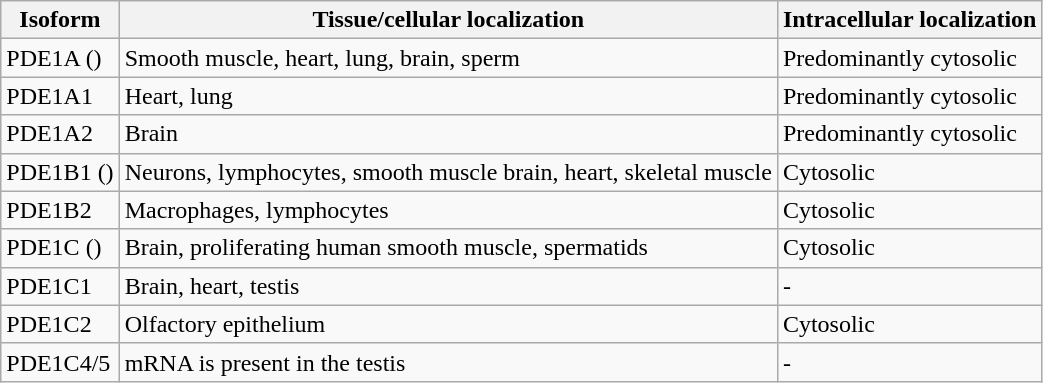<table class="wikitable">
<tr>
<th>Isoform</th>
<th>Tissue/cellular localization</th>
<th>Intracellular localization</th>
</tr>
<tr>
<td>PDE1A ()</td>
<td>Smooth muscle, heart, lung, brain, sperm </td>
<td>Predominantly cytosolic </td>
</tr>
<tr>
<td>PDE1A1</td>
<td>Heart, lung </td>
<td>Predominantly cytosolic </td>
</tr>
<tr>
<td>PDE1A2</td>
<td>Brain </td>
<td>Predominantly cytosolic </td>
</tr>
<tr>
<td>PDE1B1 ()</td>
<td>Neurons, lymphocytes, smooth muscle  brain, heart, skeletal muscle </td>
<td>Cytosolic </td>
</tr>
<tr>
<td>PDE1B2</td>
<td>Macrophages, lymphocytes </td>
<td>Cytosolic </td>
</tr>
<tr>
<td>PDE1C ()</td>
<td>Brain, proliferating human smooth muscle, spermatids </td>
<td>Cytosolic </td>
</tr>
<tr>
<td>PDE1C1</td>
<td>Brain, heart, testis </td>
<td>-</td>
</tr>
<tr>
<td>PDE1C2</td>
<td>Olfactory epithelium </td>
<td>Cytosolic </td>
</tr>
<tr>
<td>PDE1C4/5</td>
<td>mRNA is present in the testis </td>
<td>-</td>
</tr>
</table>
